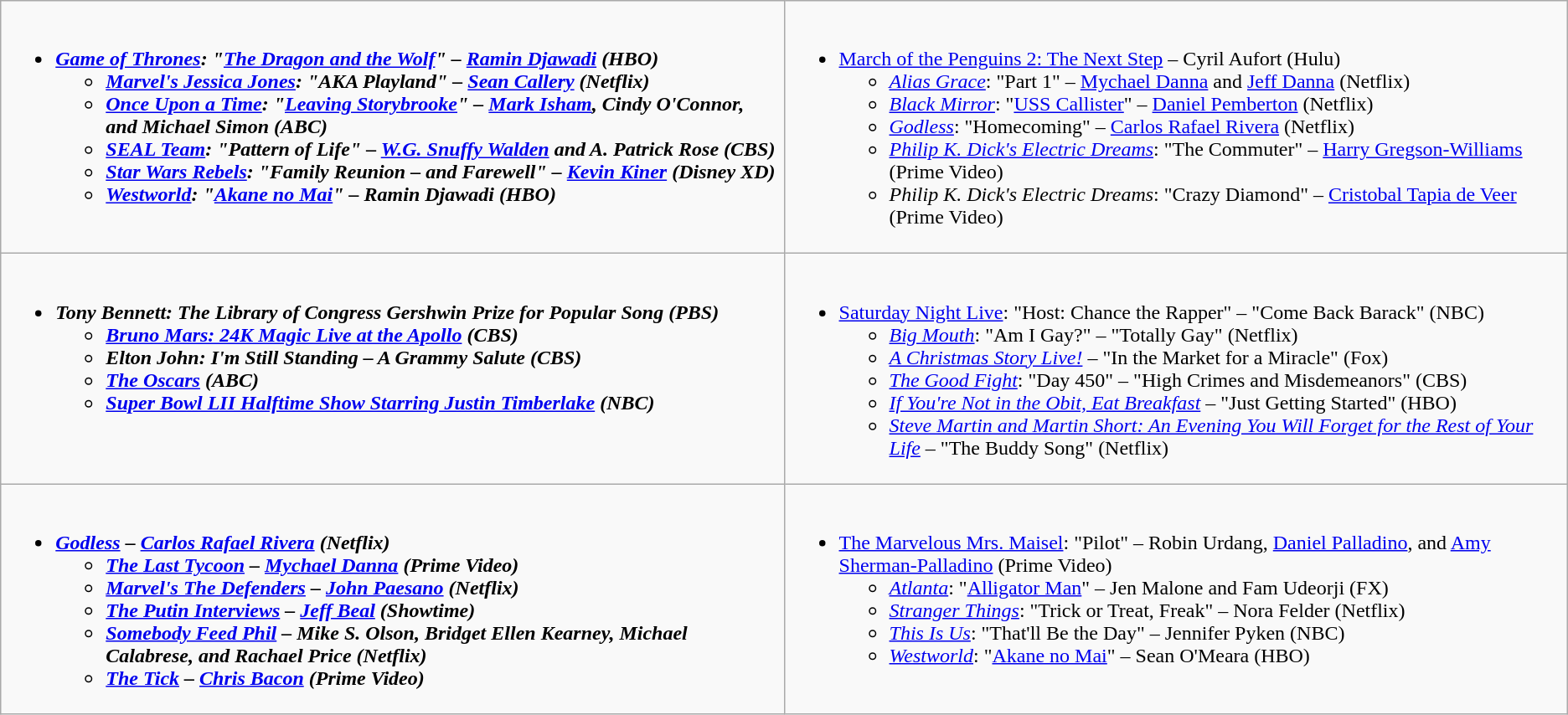<table class="wikitable">
<tr>
<td style="vertical-align:top;" width="50%"><br><ul><li><strong><em><a href='#'>Game of Thrones</a><em>: "<a href='#'>The Dragon and the Wolf</a>" – <a href='#'>Ramin Djawadi</a> (HBO)<strong><ul><li></em><a href='#'>Marvel's Jessica Jones</a><em>: "AKA Playland" – <a href='#'>Sean Callery</a> (Netflix)</li><li></em><a href='#'>Once Upon a Time</a><em>: "<a href='#'>Leaving Storybrooke</a>" – <a href='#'>Mark Isham</a>, Cindy O'Connor, and Michael Simon (ABC)</li><li></em><a href='#'>SEAL Team</a><em>: "Pattern of Life" – <a href='#'>W.G. Snuffy Walden</a> and A. Patrick Rose (CBS)</li><li></em><a href='#'>Star Wars Rebels</a><em>: "Family Reunion – and Farewell" – <a href='#'>Kevin Kiner</a> (Disney XD)</li><li></em><a href='#'>Westworld</a><em>: "<a href='#'>Akane no Mai</a>" – Ramin Djawadi (HBO)</li></ul></li></ul></td>
<td style="vertical-align:top;" width="50%"><br><ul><li></em></strong><a href='#'>March of the Penguins 2: The Next Step</a></em> – Cyril Aufort (Hulu)</strong><ul><li><em><a href='#'>Alias Grace</a></em>: "Part 1" – <a href='#'>Mychael Danna</a> and <a href='#'>Jeff Danna</a> (Netflix)</li><li><em><a href='#'>Black Mirror</a></em>: "<a href='#'>USS Callister</a>" –  <a href='#'>Daniel Pemberton</a> (Netflix)</li><li><em><a href='#'>Godless</a></em>: "Homecoming" – <a href='#'>Carlos Rafael Rivera</a> (Netflix)</li><li><em><a href='#'>Philip K. Dick's Electric Dreams</a></em>: "The Commuter" – <a href='#'>Harry Gregson-Williams</a> (Prime Video)</li><li><em>Philip K. Dick's Electric Dreams</em>: "Crazy Diamond" – <a href='#'>Cristobal Tapia de Veer</a> (Prime Video)</li></ul></li></ul></td>
</tr>
<tr>
<td style="vertical-align:top;" width="50%"><br><ul><li><strong><em>Tony Bennett: The Library of Congress Gershwin Prize for Popular Song<em> (PBS)<strong><ul><li></em><a href='#'>Bruno Mars: 24K Magic Live at the Apollo</a><em> (CBS)</li><li></em>Elton John: I'm Still Standing – A Grammy Salute<em> (CBS)</li><li></em><a href='#'>The Oscars</a><em> (ABC)</li><li></em><a href='#'>Super Bowl LII Halftime Show Starring Justin Timberlake</a><em> (NBC)</li></ul></li></ul></td>
<td style="vertical-align:top;" width="50%"><br><ul><li></em></strong><a href='#'>Saturday Night Live</a></em>: "Host: Chance the Rapper" – "Come Back Barack" (NBC)</strong><ul><li><em><a href='#'>Big Mouth</a></em>: "Am I Gay?" – "Totally Gay" (Netflix)</li><li><em><a href='#'>A Christmas Story Live!</a></em> – "In the Market for a Miracle" (Fox)</li><li><em><a href='#'>The Good Fight</a></em>: "Day 450" – "High Crimes and Misdemeanors" (CBS)</li><li><em><a href='#'>If You're Not in the Obit, Eat Breakfast</a></em> – "Just Getting Started" (HBO)</li><li><em><a href='#'>Steve Martin and Martin Short: An Evening You Will Forget for the Rest of Your Life</a></em> – "The Buddy Song" (Netflix)</li></ul></li></ul></td>
</tr>
<tr>
<td style="vertical-align:top;" width="50%"><br><ul><li><strong><em><a href='#'>Godless</a><em> – <a href='#'>Carlos Rafael Rivera</a> (Netflix)<strong><ul><li></em><a href='#'>The Last Tycoon</a><em> – <a href='#'>Mychael Danna</a> (Prime Video)</li><li></em><a href='#'>Marvel's The Defenders</a><em> – <a href='#'>John Paesano</a> (Netflix)</li><li></em><a href='#'>The Putin Interviews</a><em> – <a href='#'>Jeff Beal</a> (Showtime)</li><li></em><a href='#'>Somebody Feed Phil</a><em> – Mike S. Olson, Bridget Ellen Kearney, Michael Calabrese, and Rachael Price (Netflix)</li><li></em><a href='#'>The Tick</a><em> – <a href='#'>Chris Bacon</a> (Prime Video)</li></ul></li></ul></td>
<td style="vertical-align:top;" width="50%"><br><ul><li></em></strong><a href='#'>The Marvelous Mrs. Maisel</a></em>: "Pilot" – Robin Urdang, <a href='#'>Daniel Palladino</a>, and <a href='#'>Amy Sherman-Palladino</a> (Prime Video)</strong><ul><li><em><a href='#'>Atlanta</a></em>: "<a href='#'>Alligator Man</a>" – Jen Malone and Fam Udeorji (FX)</li><li><em><a href='#'>Stranger Things</a></em>: "Trick or Treat, Freak" – Nora Felder (Netflix)</li><li><em><a href='#'>This Is Us</a></em>: "That'll Be the Day" – Jennifer Pyken (NBC)</li><li><em><a href='#'>Westworld</a></em>: "<a href='#'>Akane no Mai</a>" – Sean O'Meara (HBO)</li></ul></li></ul></td>
</tr>
</table>
